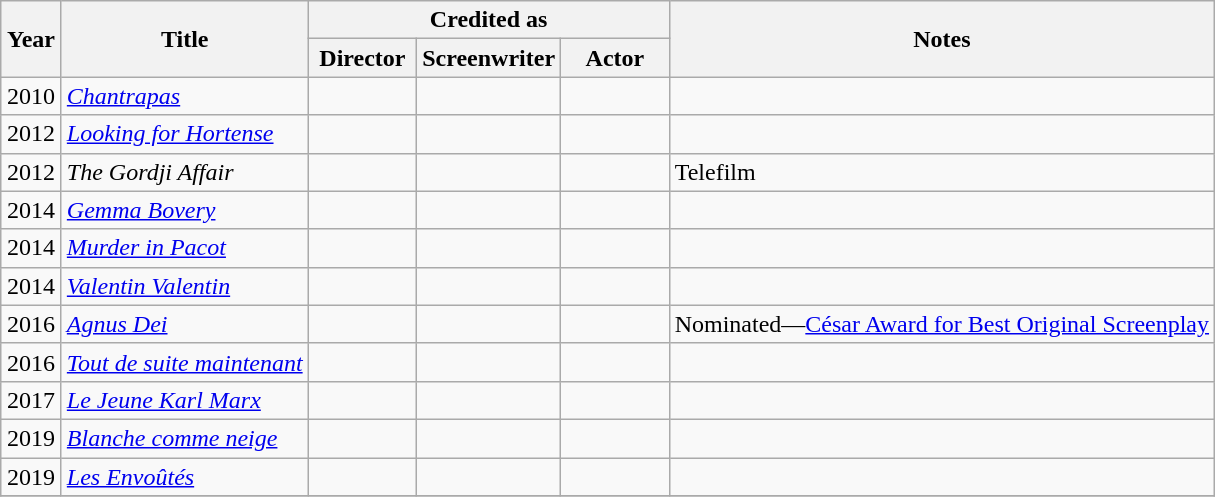<table class="wikitable sortable">
<tr>
<th rowspan=2 width="33">Year</th>
<th rowspan=2>Title</th>
<th colspan=3>Credited as</th>
<th rowspan=2>Notes</th>
</tr>
<tr>
<th width=65>Director</th>
<th width=65>Screenwriter</th>
<th width=65>Actor</th>
</tr>
<tr>
<td align="center">2010</td>
<td align="left"><em><a href='#'>Chantrapas</a></em></td>
<td></td>
<td></td>
<td></td>
<td></td>
</tr>
<tr>
<td align="center">2012</td>
<td align="left"><em><a href='#'>Looking for Hortense</a></em></td>
<td></td>
<td></td>
<td></td>
<td></td>
</tr>
<tr>
<td align="center">2012</td>
<td align="left"><em>The Gordji Affair</em></td>
<td></td>
<td></td>
<td></td>
<td>Telefilm</td>
</tr>
<tr>
<td align="center">2014</td>
<td align="left"><em><a href='#'>Gemma Bovery</a></em></td>
<td></td>
<td></td>
<td></td>
<td></td>
</tr>
<tr>
<td align="center">2014</td>
<td align="left"><em><a href='#'>Murder in Pacot</a></em></td>
<td></td>
<td></td>
<td></td>
<td></td>
</tr>
<tr>
<td align="center">2014</td>
<td align="left"><em><a href='#'>Valentin Valentin</a></em></td>
<td></td>
<td></td>
<td></td>
<td></td>
</tr>
<tr>
<td align="center">2016</td>
<td align="left"><em><a href='#'>Agnus Dei</a></em></td>
<td></td>
<td></td>
<td></td>
<td>Nominated—<a href='#'>César Award for Best Original Screenplay</a></td>
</tr>
<tr>
<td align="center">2016</td>
<td align="left"><em><a href='#'>Tout de suite maintenant</a></em></td>
<td></td>
<td></td>
<td></td>
<td></td>
</tr>
<tr>
<td align="center">2017</td>
<td align="left"><em><a href='#'>Le Jeune Karl Marx</a></em></td>
<td></td>
<td></td>
<td></td>
<td></td>
</tr>
<tr>
<td align="center">2019</td>
<td align="left"><em><a href='#'>Blanche comme neige</a></em></td>
<td></td>
<td></td>
<td></td>
<td></td>
</tr>
<tr>
<td align="center">2019</td>
<td align="left"><em><a href='#'>Les Envoûtés</a></em></td>
<td></td>
<td></td>
<td></td>
<td></td>
</tr>
<tr>
</tr>
</table>
